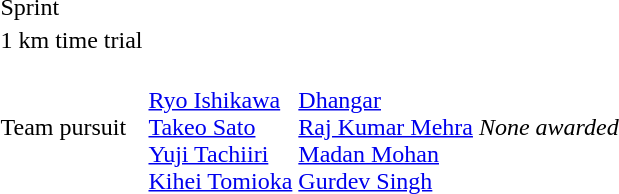<table>
<tr>
<td>Sprint</td>
<td></td>
<td></td>
<td></td>
</tr>
<tr>
<td>1 km time trial</td>
<td></td>
<td></td>
<td></td>
</tr>
<tr>
<td>Team pursuit</td>
<td><br><a href='#'>Ryo Ishikawa</a><br><a href='#'>Takeo Sato</a><br><a href='#'>Yuji Tachiiri</a><br><a href='#'>Kihei Tomioka</a></td>
<td><br><a href='#'>Dhangar</a><br><a href='#'>Raj Kumar Mehra</a><br><a href='#'>Madan Mohan</a><br><a href='#'>Gurdev Singh</a></td>
<td><em>None awarded</em></td>
</tr>
</table>
